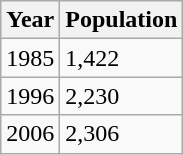<table class="wikitable">
<tr>
<th>Year</th>
<th>Population</th>
</tr>
<tr>
<td>1985</td>
<td>1,422</td>
</tr>
<tr>
<td>1996</td>
<td>2,230</td>
</tr>
<tr>
<td>2006</td>
<td>2,306</td>
</tr>
</table>
